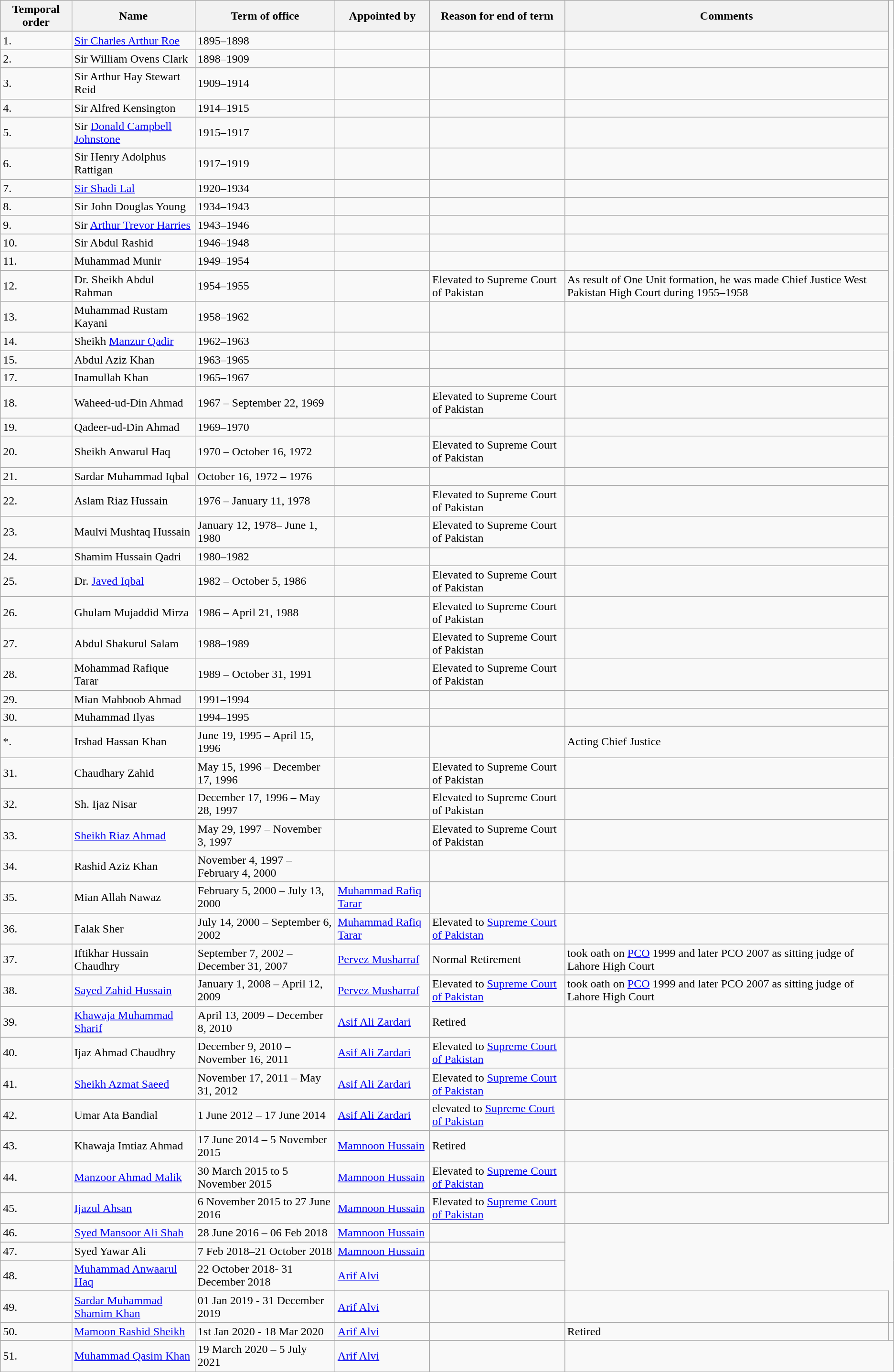<table class="wikitable">
<tr>
<th>Temporal order</th>
<th>Name</th>
<th>Term of office</th>
<th>Appointed by</th>
<th>Reason for end of term</th>
<th>Comments</th>
</tr>
<tr>
<td>1.</td>
<td><a href='#'>Sir Charles Arthur Roe</a></td>
<td>1895–1898</td>
<td></td>
<td></td>
<td></td>
</tr>
<tr>
<td>2.</td>
<td>Sir William Ovens Clark</td>
<td>1898–1909</td>
<td></td>
<td></td>
<td></td>
</tr>
<tr>
<td>3.</td>
<td>Sir Arthur Hay Stewart Reid</td>
<td>1909–1914</td>
<td></td>
<td></td>
<td></td>
</tr>
<tr>
<td>4.</td>
<td>Sir Alfred Kensington</td>
<td>1914–1915</td>
<td></td>
<td></td>
<td></td>
</tr>
<tr>
<td>5.</td>
<td>Sir <a href='#'>Donald Campbell Johnstone</a></td>
<td>1915–1917</td>
<td></td>
<td></td>
<td></td>
</tr>
<tr>
<td>6.</td>
<td>Sir Henry Adolphus Rattigan</td>
<td>1917–1919</td>
<td></td>
<td></td>
<td></td>
</tr>
<tr>
<td>7.</td>
<td><a href='#'>Sir Shadi Lal</a></td>
<td>1920–1934</td>
<td></td>
<td></td>
<td></td>
</tr>
<tr>
<td>8.</td>
<td>Sir John Douglas Young</td>
<td>1934–1943</td>
<td></td>
<td></td>
<td></td>
</tr>
<tr>
<td>9.</td>
<td>Sir <a href='#'>Arthur Trevor Harries</a></td>
<td>1943–1946</td>
<td></td>
<td></td>
<td></td>
</tr>
<tr>
<td>10.</td>
<td>Sir Abdul Rashid</td>
<td>1946–1948</td>
<td></td>
<td></td>
<td></td>
</tr>
<tr>
<td>11.</td>
<td>Muhammad Munir</td>
<td>1949–1954</td>
<td></td>
<td></td>
<td></td>
</tr>
<tr>
<td>12.</td>
<td>Dr. Sheikh Abdul Rahman</td>
<td>1954–1955</td>
<td></td>
<td>Elevated to Supreme Court of Pakistan</td>
<td>As result of One Unit formation, he was made Chief Justice West Pakistan High Court during 1955–1958</td>
</tr>
<tr>
<td>13.</td>
<td>Muhammad Rustam Kayani</td>
<td>1958–1962</td>
<td></td>
<td></td>
<td></td>
</tr>
<tr>
<td>14.</td>
<td>Sheikh <a href='#'>Manzur Qadir</a></td>
<td>1962–1963</td>
<td></td>
<td></td>
<td></td>
</tr>
<tr>
<td>15.</td>
<td>Abdul Aziz Khan</td>
<td>1963–1965</td>
<td></td>
<td></td>
<td></td>
</tr>
<tr>
<td>17.</td>
<td>Inamullah Khan</td>
<td>1965–1967</td>
<td></td>
<td></td>
<td></td>
</tr>
<tr>
<td>18.</td>
<td>Waheed-ud-Din Ahmad</td>
<td>1967 – September 22, 1969</td>
<td></td>
<td>Elevated to Supreme Court of Pakistan</td>
<td></td>
</tr>
<tr>
<td>19.</td>
<td>Qadeer-ud-Din Ahmad</td>
<td>1969–1970</td>
<td></td>
<td></td>
<td></td>
</tr>
<tr>
<td>20.</td>
<td>Sheikh Anwarul Haq</td>
<td>1970 – October 16, 1972</td>
<td></td>
<td>Elevated to Supreme Court of Pakistan</td>
<td></td>
</tr>
<tr>
<td>21.</td>
<td>Sardar Muhammad Iqbal</td>
<td>October 16, 1972 – 1976</td>
<td></td>
<td></td>
<td></td>
</tr>
<tr>
<td>22.</td>
<td>Aslam Riaz Hussain</td>
<td>1976 – January 11, 1978</td>
<td></td>
<td>Elevated to Supreme Court of Pakistan</td>
<td></td>
</tr>
<tr>
<td>23.</td>
<td>Maulvi Mushtaq Hussain</td>
<td>January 12, 1978– June 1, 1980</td>
<td></td>
<td>Elevated to Supreme Court of Pakistan</td>
<td></td>
</tr>
<tr>
<td>24.</td>
<td>Shamim Hussain Qadri</td>
<td>1980–1982</td>
<td></td>
<td></td>
<td></td>
</tr>
<tr>
<td>25.</td>
<td>Dr. <a href='#'>Javed Iqbal</a></td>
<td>1982 – October 5, 1986</td>
<td></td>
<td>Elevated to Supreme Court of Pakistan</td>
<td></td>
</tr>
<tr>
<td>26.</td>
<td>Ghulam Mujaddid Mirza</td>
<td>1986 – April 21, 1988</td>
<td></td>
<td>Elevated to Supreme Court of Pakistan</td>
<td></td>
</tr>
<tr>
<td>27.</td>
<td>Abdul Shakurul Salam</td>
<td>1988–1989</td>
<td></td>
<td>Elevated to Supreme Court of Pakistan</td>
<td></td>
</tr>
<tr>
<td>28.</td>
<td>Mohammad Rafique Tarar</td>
<td>1989 – October 31, 1991</td>
<td></td>
<td>Elevated to Supreme Court of Pakistan</td>
<td></td>
</tr>
<tr>
<td>29.</td>
<td>Mian Mahboob Ahmad</td>
<td>1991–1994</td>
<td></td>
<td></td>
<td></td>
</tr>
<tr>
<td>30.</td>
<td>Muhammad Ilyas</td>
<td>1994–1995</td>
<td></td>
<td></td>
<td></td>
</tr>
<tr>
<td>*.</td>
<td>Irshad Hassan Khan</td>
<td>June 19, 1995 – April 15, 1996</td>
<td></td>
<td></td>
<td>Acting Chief Justice</td>
</tr>
<tr>
<td>31.</td>
<td>Chaudhary Zahid</td>
<td>May 15, 1996 – December 17, 1996</td>
<td></td>
<td>Elevated to Supreme Court of Pakistan</td>
<td></td>
</tr>
<tr>
<td>32.</td>
<td>Sh. Ijaz Nisar</td>
<td>December 17, 1996 – May 28, 1997</td>
<td></td>
<td>Elevated to Supreme Court of Pakistan</td>
<td></td>
</tr>
<tr>
<td>33.</td>
<td><a href='#'>Sheikh Riaz Ahmad</a></td>
<td>May 29, 1997 – November 3, 1997</td>
<td></td>
<td>Elevated to Supreme Court of Pakistan</td>
<td></td>
</tr>
<tr>
<td>34.</td>
<td>Rashid Aziz Khan</td>
<td>November 4, 1997 – February 4, 2000</td>
<td></td>
<td></td>
<td></td>
</tr>
<tr>
<td>35.</td>
<td>Mian Allah Nawaz</td>
<td>February 5, 2000 – July 13, 2000</td>
<td><a href='#'>Muhammad Rafiq Tarar</a></td>
<td></td>
<td></td>
</tr>
<tr>
<td>36.</td>
<td>Falak Sher</td>
<td>July 14, 2000 – September 6, 2002</td>
<td><a href='#'>Muhammad Rafiq Tarar</a></td>
<td>Elevated to <a href='#'>Supreme Court of Pakistan</a></td>
<td></td>
</tr>
<tr>
<td>37.</td>
<td>Iftikhar Hussain Chaudhry</td>
<td>September 7, 2002 – December 31, 2007</td>
<td><a href='#'>Pervez Musharraf</a></td>
<td>Normal Retirement</td>
<td>took oath on <a href='#'>PCO</a> 1999 and later PCO 2007 as sitting judge of Lahore High Court</td>
</tr>
<tr>
<td>38.</td>
<td><a href='#'>Sayed Zahid Hussain</a></td>
<td>January 1, 2008 – April 12, 2009</td>
<td><a href='#'>Pervez Musharraf</a></td>
<td>Elevated to <a href='#'>Supreme Court of Pakistan</a></td>
<td>took oath on <a href='#'>PCO</a> 1999 and later PCO 2007 as sitting judge of Lahore High Court</td>
</tr>
<tr>
<td>39.</td>
<td><a href='#'>Khawaja Muhammad Sharif</a></td>
<td>April 13, 2009 – December 8, 2010</td>
<td><a href='#'>Asif Ali Zardari</a></td>
<td>Retired</td>
<td></td>
</tr>
<tr>
<td>40.</td>
<td>Ijaz Ahmad Chaudhry</td>
<td>December 9, 2010 – November 16, 2011</td>
<td><a href='#'>Asif Ali Zardari</a></td>
<td>Elevated to <a href='#'>Supreme Court of Pakistan</a></td>
<td></td>
</tr>
<tr>
<td>41.</td>
<td><a href='#'>Sheikh Azmat Saeed</a></td>
<td>November 17, 2011 – May 31, 2012</td>
<td><a href='#'>Asif Ali Zardari</a></td>
<td>Elevated to <a href='#'>Supreme Court of Pakistan</a></td>
<td></td>
</tr>
<tr>
<td>42.</td>
<td>Umar Ata Bandial</td>
<td>1 June 2012 – 17 June 2014</td>
<td><a href='#'>Asif Ali Zardari</a></td>
<td>elevated to <a href='#'>Supreme Court of Pakistan</a></td>
<td></td>
</tr>
<tr>
<td>43.</td>
<td>Khawaja Imtiaz Ahmad</td>
<td>17 June 2014 – 5 November 2015</td>
<td><a href='#'>Mamnoon Hussain</a></td>
<td>Retired</td>
<td></td>
</tr>
<tr>
<td>44.</td>
<td><a href='#'>Manzoor Ahmad Malik</a></td>
<td>30 March 2015 to 5 November 2015</td>
<td><a href='#'>Mamnoon Hussain</a></td>
<td>Elevated to <a href='#'>Supreme Court of Pakistan</a></td>
<td></td>
</tr>
<tr>
<td>45.</td>
<td><a href='#'>Ijazul Ahsan</a></td>
<td>6 November 2015 to 27 June 2016</td>
<td><a href='#'>Mamnoon Hussain</a></td>
<td>Elevated to <a href='#'>Supreme Court of Pakistan</a></td>
<td></td>
</tr>
<tr>
<td>46.</td>
<td><a href='#'>Syed Mansoor Ali Shah</a></td>
<td>28 June 2016 – 06 Feb 2018</td>
<td><a href='#'>Mamnoon Hussain</a></td>
<td></td>
</tr>
<tr>
</tr>
<tr>
<td>47.</td>
<td>Syed Yawar Ali</td>
<td>7 Feb 2018–21 October 2018</td>
<td><a href='#'>Mamnoon Hussain</a></td>
<td></td>
</tr>
<tr>
</tr>
<tr>
<td>48.</td>
<td><a href='#'>Muhammad Anwaarul Haq</a></td>
<td>22 October 2018- 31 December 2018</td>
<td><a href='#'>Arif Alvi</a></td>
<td></td>
</tr>
<tr>
</tr>
<tr>
<td>49.</td>
<td><a href='#'>Sardar Muhammad Shamim Khan</a></td>
<td>01 Jan 2019 - 31 December 2019</td>
<td><a href='#'>Arif Alvi</a></td>
<td></td>
<td></td>
</tr>
<tr>
<td>50.</td>
<td><a href='#'>Mamoon Rashid Sheikh</a></td>
<td>1st Jan 2020 - 18 Mar 2020</td>
<td><a href='#'>Arif Alvi</a></td>
<td></td>
<td>Retired</td>
<td></td>
</tr>
<tr>
</tr>
<tr>
<td>51.</td>
<td><a href='#'>Muhammad Qasim Khan</a></td>
<td>19 March 2020 – 5 July 2021</td>
<td><a href='#'>Arif Alvi</a></td>
<td></td>
</tr>
</table>
